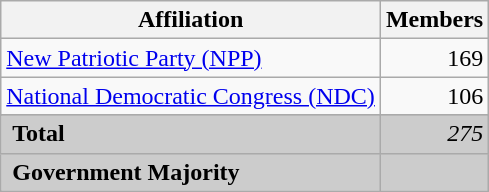<table class="wikitable">
<tr>
<th>Affiliation</th>
<th>Members</th>
</tr>
<tr>
<td><a href='#'>New Patriotic Party (NPP)</a></td>
<td align="right">169</td>
</tr>
<tr>
<td><a href='#'>National Democratic Congress (NDC)</a></td>
<td align="right">106</td>
</tr>
<tr>
</tr>
<tr bgcolor="CCCCCC">
<td> <strong>Total</strong></td>
<td align="right"><em>275</em></td>
</tr>
<tr bgcolor="CCCCCC">
<td> <strong>Government Majority</strong></td>
<td align="right"></td>
</tr>
</table>
